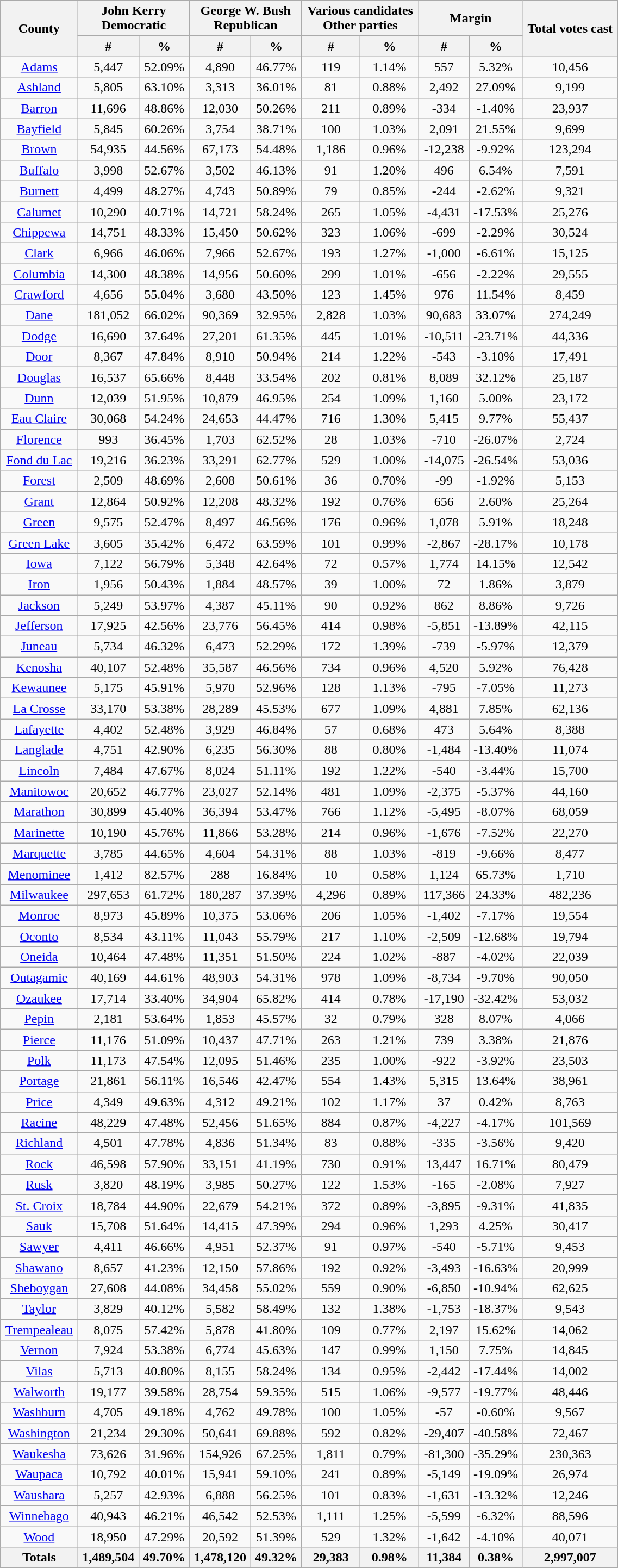<table width="60%"  class="wikitable sortable" style="text-align:center">
<tr>
<th style="text-align:center;" rowspan="2">County</th>
<th style="text-align:center;" colspan="2">John Kerry<br>Democratic</th>
<th style="text-align:center;" colspan="2">George W. Bush<br>Republican</th>
<th style="text-align:center;" colspan="2">Various candidates<br>Other parties</th>
<th style="text-align:center;" colspan="2">Margin</th>
<th style="text-align:center;" rowspan="2">Total votes cast</th>
</tr>
<tr>
<th style="text-align:center;" data-sort-type="number">#</th>
<th style="text-align:center;" data-sort-type="number">%</th>
<th style="text-align:center;" data-sort-type="number">#</th>
<th style="text-align:center;" data-sort-type="number">%</th>
<th style="text-align:center;" data-sort-type="number">#</th>
<th style="text-align:center;" data-sort-type="number">%</th>
<th style="text-align:center;" data-sort-type="number">#</th>
<th style="text-align:center;" data-sort-type="number">%</th>
</tr>
<tr style="text-align:center;">
<td><a href='#'>Adams</a></td>
<td>5,447</td>
<td>52.09%</td>
<td>4,890</td>
<td>46.77%</td>
<td>119</td>
<td>1.14%</td>
<td>557</td>
<td>5.32%</td>
<td>10,456</td>
</tr>
<tr style="text-align:center;">
<td><a href='#'>Ashland</a></td>
<td>5,805</td>
<td>63.10%</td>
<td>3,313</td>
<td>36.01%</td>
<td>81</td>
<td>0.88%</td>
<td>2,492</td>
<td>27.09%</td>
<td>9,199</td>
</tr>
<tr style="text-align:center;">
<td><a href='#'>Barron</a></td>
<td>11,696</td>
<td>48.86%</td>
<td>12,030</td>
<td>50.26%</td>
<td>211</td>
<td>0.89%</td>
<td>-334</td>
<td>-1.40%</td>
<td>23,937</td>
</tr>
<tr style="text-align:center;">
<td><a href='#'>Bayfield</a></td>
<td>5,845</td>
<td>60.26%</td>
<td>3,754</td>
<td>38.71%</td>
<td>100</td>
<td>1.03%</td>
<td>2,091</td>
<td>21.55%</td>
<td>9,699</td>
</tr>
<tr style="text-align:center;">
<td><a href='#'>Brown</a></td>
<td>54,935</td>
<td>44.56%</td>
<td>67,173</td>
<td>54.48%</td>
<td>1,186</td>
<td>0.96%</td>
<td>-12,238</td>
<td>-9.92%</td>
<td>123,294</td>
</tr>
<tr style="text-align:center;">
<td><a href='#'>Buffalo</a></td>
<td>3,998</td>
<td>52.67%</td>
<td>3,502</td>
<td>46.13%</td>
<td>91</td>
<td>1.20%</td>
<td>496</td>
<td>6.54%</td>
<td>7,591</td>
</tr>
<tr style="text-align:center;">
<td><a href='#'>Burnett</a></td>
<td>4,499</td>
<td>48.27%</td>
<td>4,743</td>
<td>50.89%</td>
<td>79</td>
<td>0.85%</td>
<td>-244</td>
<td>-2.62%</td>
<td>9,321</td>
</tr>
<tr style="text-align:center;">
<td><a href='#'>Calumet</a></td>
<td>10,290</td>
<td>40.71%</td>
<td>14,721</td>
<td>58.24%</td>
<td>265</td>
<td>1.05%</td>
<td>-4,431</td>
<td>-17.53%</td>
<td>25,276</td>
</tr>
<tr style="text-align:center;">
<td><a href='#'>Chippewa</a></td>
<td>14,751</td>
<td>48.33%</td>
<td>15,450</td>
<td>50.62%</td>
<td>323</td>
<td>1.06%</td>
<td>-699</td>
<td>-2.29%</td>
<td>30,524</td>
</tr>
<tr style="text-align:center;">
<td><a href='#'>Clark</a></td>
<td>6,966</td>
<td>46.06%</td>
<td>7,966</td>
<td>52.67%</td>
<td>193</td>
<td>1.27%</td>
<td>-1,000</td>
<td>-6.61%</td>
<td>15,125</td>
</tr>
<tr style="text-align:center;">
<td><a href='#'>Columbia</a></td>
<td>14,300</td>
<td>48.38%</td>
<td>14,956</td>
<td>50.60%</td>
<td>299</td>
<td>1.01%</td>
<td>-656</td>
<td>-2.22%</td>
<td>29,555</td>
</tr>
<tr style="text-align:center;">
<td><a href='#'>Crawford</a></td>
<td>4,656</td>
<td>55.04%</td>
<td>3,680</td>
<td>43.50%</td>
<td>123</td>
<td>1.45%</td>
<td>976</td>
<td>11.54%</td>
<td>8,459</td>
</tr>
<tr style="text-align:center;">
<td><a href='#'>Dane</a></td>
<td>181,052</td>
<td>66.02%</td>
<td>90,369</td>
<td>32.95%</td>
<td>2,828</td>
<td>1.03%</td>
<td>90,683</td>
<td>33.07%</td>
<td>274,249</td>
</tr>
<tr style="text-align:center;">
<td><a href='#'>Dodge</a></td>
<td>16,690</td>
<td>37.64%</td>
<td>27,201</td>
<td>61.35%</td>
<td>445</td>
<td>1.01%</td>
<td>-10,511</td>
<td>-23.71%</td>
<td>44,336</td>
</tr>
<tr style="text-align:center;">
<td><a href='#'>Door</a></td>
<td>8,367</td>
<td>47.84%</td>
<td>8,910</td>
<td>50.94%</td>
<td>214</td>
<td>1.22%</td>
<td>-543</td>
<td>-3.10%</td>
<td>17,491</td>
</tr>
<tr style="text-align:center;">
<td><a href='#'>Douglas</a></td>
<td>16,537</td>
<td>65.66%</td>
<td>8,448</td>
<td>33.54%</td>
<td>202</td>
<td>0.81%</td>
<td>8,089</td>
<td>32.12%</td>
<td>25,187</td>
</tr>
<tr style="text-align:center;">
<td><a href='#'>Dunn</a></td>
<td>12,039</td>
<td>51.95%</td>
<td>10,879</td>
<td>46.95%</td>
<td>254</td>
<td>1.09%</td>
<td>1,160</td>
<td>5.00%</td>
<td>23,172</td>
</tr>
<tr style="text-align:center;">
<td><a href='#'>Eau Claire</a></td>
<td>30,068</td>
<td>54.24%</td>
<td>24,653</td>
<td>44.47%</td>
<td>716</td>
<td>1.30%</td>
<td>5,415</td>
<td>9.77%</td>
<td>55,437</td>
</tr>
<tr style="text-align:center;">
<td><a href='#'>Florence</a></td>
<td>993</td>
<td>36.45%</td>
<td>1,703</td>
<td>62.52%</td>
<td>28</td>
<td>1.03%</td>
<td>-710</td>
<td>-26.07%</td>
<td>2,724</td>
</tr>
<tr style="text-align:center;">
<td><a href='#'>Fond du Lac</a></td>
<td>19,216</td>
<td>36.23%</td>
<td>33,291</td>
<td>62.77%</td>
<td>529</td>
<td>1.00%</td>
<td>-14,075</td>
<td>-26.54%</td>
<td>53,036</td>
</tr>
<tr style="text-align:center;">
<td><a href='#'>Forest</a></td>
<td>2,509</td>
<td>48.69%</td>
<td>2,608</td>
<td>50.61%</td>
<td>36</td>
<td>0.70%</td>
<td>-99</td>
<td>-1.92%</td>
<td>5,153</td>
</tr>
<tr style="text-align:center;">
<td><a href='#'>Grant</a></td>
<td>12,864</td>
<td>50.92%</td>
<td>12,208</td>
<td>48.32%</td>
<td>192</td>
<td>0.76%</td>
<td>656</td>
<td>2.60%</td>
<td>25,264</td>
</tr>
<tr style="text-align:center;">
<td><a href='#'>Green</a></td>
<td>9,575</td>
<td>52.47%</td>
<td>8,497</td>
<td>46.56%</td>
<td>176</td>
<td>0.96%</td>
<td>1,078</td>
<td>5.91%</td>
<td>18,248</td>
</tr>
<tr style="text-align:center;">
<td><a href='#'>Green Lake</a></td>
<td>3,605</td>
<td>35.42%</td>
<td>6,472</td>
<td>63.59%</td>
<td>101</td>
<td>0.99%</td>
<td>-2,867</td>
<td>-28.17%</td>
<td>10,178</td>
</tr>
<tr style="text-align:center;">
<td><a href='#'>Iowa</a></td>
<td>7,122</td>
<td>56.79%</td>
<td>5,348</td>
<td>42.64%</td>
<td>72</td>
<td>0.57%</td>
<td>1,774</td>
<td>14.15%</td>
<td>12,542</td>
</tr>
<tr style="text-align:center;">
<td><a href='#'>Iron</a></td>
<td>1,956</td>
<td>50.43%</td>
<td>1,884</td>
<td>48.57%</td>
<td>39</td>
<td>1.00%</td>
<td>72</td>
<td>1.86%</td>
<td>3,879</td>
</tr>
<tr style="text-align:center;">
<td><a href='#'>Jackson</a></td>
<td>5,249</td>
<td>53.97%</td>
<td>4,387</td>
<td>45.11%</td>
<td>90</td>
<td>0.92%</td>
<td>862</td>
<td>8.86%</td>
<td>9,726</td>
</tr>
<tr style="text-align:center;">
<td><a href='#'>Jefferson</a></td>
<td>17,925</td>
<td>42.56%</td>
<td>23,776</td>
<td>56.45%</td>
<td>414</td>
<td>0.98%</td>
<td>-5,851</td>
<td>-13.89%</td>
<td>42,115</td>
</tr>
<tr style="text-align:center;">
<td><a href='#'>Juneau</a></td>
<td>5,734</td>
<td>46.32%</td>
<td>6,473</td>
<td>52.29%</td>
<td>172</td>
<td>1.39%</td>
<td>-739</td>
<td>-5.97%</td>
<td>12,379</td>
</tr>
<tr style="text-align:center;">
<td><a href='#'>Kenosha</a></td>
<td>40,107</td>
<td>52.48%</td>
<td>35,587</td>
<td>46.56%</td>
<td>734</td>
<td>0.96%</td>
<td>4,520</td>
<td>5.92%</td>
<td>76,428</td>
</tr>
<tr style="text-align:center;">
<td><a href='#'>Kewaunee</a></td>
<td>5,175</td>
<td>45.91%</td>
<td>5,970</td>
<td>52.96%</td>
<td>128</td>
<td>1.13%</td>
<td>-795</td>
<td>-7.05%</td>
<td>11,273</td>
</tr>
<tr style="text-align:center;">
<td><a href='#'>La Crosse</a></td>
<td>33,170</td>
<td>53.38%</td>
<td>28,289</td>
<td>45.53%</td>
<td>677</td>
<td>1.09%</td>
<td>4,881</td>
<td>7.85%</td>
<td>62,136</td>
</tr>
<tr style="text-align:center;">
<td><a href='#'>Lafayette</a></td>
<td>4,402</td>
<td>52.48%</td>
<td>3,929</td>
<td>46.84%</td>
<td>57</td>
<td>0.68%</td>
<td>473</td>
<td>5.64%</td>
<td>8,388</td>
</tr>
<tr style="text-align:center;">
<td><a href='#'>Langlade</a></td>
<td>4,751</td>
<td>42.90%</td>
<td>6,235</td>
<td>56.30%</td>
<td>88</td>
<td>0.80%</td>
<td>-1,484</td>
<td>-13.40%</td>
<td>11,074</td>
</tr>
<tr style="text-align:center;">
<td><a href='#'>Lincoln</a></td>
<td>7,484</td>
<td>47.67%</td>
<td>8,024</td>
<td>51.11%</td>
<td>192</td>
<td>1.22%</td>
<td>-540</td>
<td>-3.44%</td>
<td>15,700</td>
</tr>
<tr style="text-align:center;">
<td><a href='#'>Manitowoc</a></td>
<td>20,652</td>
<td>46.77%</td>
<td>23,027</td>
<td>52.14%</td>
<td>481</td>
<td>1.09%</td>
<td>-2,375</td>
<td>-5.37%</td>
<td>44,160</td>
</tr>
<tr style="text-align:center;">
<td><a href='#'>Marathon</a></td>
<td>30,899</td>
<td>45.40%</td>
<td>36,394</td>
<td>53.47%</td>
<td>766</td>
<td>1.12%</td>
<td>-5,495</td>
<td>-8.07%</td>
<td>68,059</td>
</tr>
<tr style="text-align:center;">
<td><a href='#'>Marinette</a></td>
<td>10,190</td>
<td>45.76%</td>
<td>11,866</td>
<td>53.28%</td>
<td>214</td>
<td>0.96%</td>
<td>-1,676</td>
<td>-7.52%</td>
<td>22,270</td>
</tr>
<tr style="text-align:center;">
<td><a href='#'>Marquette</a></td>
<td>3,785</td>
<td>44.65%</td>
<td>4,604</td>
<td>54.31%</td>
<td>88</td>
<td>1.03%</td>
<td>-819</td>
<td>-9.66%</td>
<td>8,477</td>
</tr>
<tr style="text-align:center;">
<td><a href='#'>Menominee</a></td>
<td>1,412</td>
<td>82.57%</td>
<td>288</td>
<td>16.84%</td>
<td>10</td>
<td>0.58%</td>
<td>1,124</td>
<td>65.73%</td>
<td>1,710</td>
</tr>
<tr style="text-align:center;">
<td><a href='#'>Milwaukee</a></td>
<td>297,653</td>
<td>61.72%</td>
<td>180,287</td>
<td>37.39%</td>
<td>4,296</td>
<td>0.89%</td>
<td>117,366</td>
<td>24.33%</td>
<td>482,236</td>
</tr>
<tr style="text-align:center;">
<td><a href='#'>Monroe</a></td>
<td>8,973</td>
<td>45.89%</td>
<td>10,375</td>
<td>53.06%</td>
<td>206</td>
<td>1.05%</td>
<td>-1,402</td>
<td>-7.17%</td>
<td>19,554</td>
</tr>
<tr style="text-align:center;">
<td><a href='#'>Oconto</a></td>
<td>8,534</td>
<td>43.11%</td>
<td>11,043</td>
<td>55.79%</td>
<td>217</td>
<td>1.10%</td>
<td>-2,509</td>
<td>-12.68%</td>
<td>19,794</td>
</tr>
<tr style="text-align:center;">
<td><a href='#'>Oneida</a></td>
<td>10,464</td>
<td>47.48%</td>
<td>11,351</td>
<td>51.50%</td>
<td>224</td>
<td>1.02%</td>
<td>-887</td>
<td>-4.02%</td>
<td>22,039</td>
</tr>
<tr style="text-align:center;">
<td><a href='#'>Outagamie</a></td>
<td>40,169</td>
<td>44.61%</td>
<td>48,903</td>
<td>54.31%</td>
<td>978</td>
<td>1.09%</td>
<td>-8,734</td>
<td>-9.70%</td>
<td>90,050</td>
</tr>
<tr style="text-align:center;">
<td><a href='#'>Ozaukee</a></td>
<td>17,714</td>
<td>33.40%</td>
<td>34,904</td>
<td>65.82%</td>
<td>414</td>
<td>0.78%</td>
<td>-17,190</td>
<td>-32.42%</td>
<td>53,032</td>
</tr>
<tr style="text-align:center;">
<td><a href='#'>Pepin</a></td>
<td>2,181</td>
<td>53.64%</td>
<td>1,853</td>
<td>45.57%</td>
<td>32</td>
<td>0.79%</td>
<td>328</td>
<td>8.07%</td>
<td>4,066</td>
</tr>
<tr style="text-align:center;">
<td><a href='#'>Pierce</a></td>
<td>11,176</td>
<td>51.09%</td>
<td>10,437</td>
<td>47.71%</td>
<td>263</td>
<td>1.21%</td>
<td>739</td>
<td>3.38%</td>
<td>21,876</td>
</tr>
<tr style="text-align:center;">
<td><a href='#'>Polk</a></td>
<td>11,173</td>
<td>47.54%</td>
<td>12,095</td>
<td>51.46%</td>
<td>235</td>
<td>1.00%</td>
<td>-922</td>
<td>-3.92%</td>
<td>23,503</td>
</tr>
<tr style="text-align:center;">
<td><a href='#'>Portage</a></td>
<td>21,861</td>
<td>56.11%</td>
<td>16,546</td>
<td>42.47%</td>
<td>554</td>
<td>1.43%</td>
<td>5,315</td>
<td>13.64%</td>
<td>38,961</td>
</tr>
<tr style="text-align:center;">
<td><a href='#'>Price</a></td>
<td>4,349</td>
<td>49.63%</td>
<td>4,312</td>
<td>49.21%</td>
<td>102</td>
<td>1.17%</td>
<td>37</td>
<td>0.42%</td>
<td>8,763</td>
</tr>
<tr style="text-align:center;">
<td><a href='#'>Racine</a></td>
<td>48,229</td>
<td>47.48%</td>
<td>52,456</td>
<td>51.65%</td>
<td>884</td>
<td>0.87%</td>
<td>-4,227</td>
<td>-4.17%</td>
<td>101,569</td>
</tr>
<tr style="text-align:center;">
<td><a href='#'>Richland</a></td>
<td>4,501</td>
<td>47.78%</td>
<td>4,836</td>
<td>51.34%</td>
<td>83</td>
<td>0.88%</td>
<td>-335</td>
<td>-3.56%</td>
<td>9,420</td>
</tr>
<tr style="text-align:center;">
<td><a href='#'>Rock</a></td>
<td>46,598</td>
<td>57.90%</td>
<td>33,151</td>
<td>41.19%</td>
<td>730</td>
<td>0.91%</td>
<td>13,447</td>
<td>16.71%</td>
<td>80,479</td>
</tr>
<tr style="text-align:center;">
<td><a href='#'>Rusk</a></td>
<td>3,820</td>
<td>48.19%</td>
<td>3,985</td>
<td>50.27%</td>
<td>122</td>
<td>1.53%</td>
<td>-165</td>
<td>-2.08%</td>
<td>7,927</td>
</tr>
<tr style="text-align:center;">
<td><a href='#'>St. Croix</a></td>
<td>18,784</td>
<td>44.90%</td>
<td>22,679</td>
<td>54.21%</td>
<td>372</td>
<td>0.89%</td>
<td>-3,895</td>
<td>-9.31%</td>
<td>41,835</td>
</tr>
<tr style="text-align:center;">
<td><a href='#'>Sauk</a></td>
<td>15,708</td>
<td>51.64%</td>
<td>14,415</td>
<td>47.39%</td>
<td>294</td>
<td>0.96%</td>
<td>1,293</td>
<td>4.25%</td>
<td>30,417</td>
</tr>
<tr style="text-align:center;">
<td><a href='#'>Sawyer</a></td>
<td>4,411</td>
<td>46.66%</td>
<td>4,951</td>
<td>52.37%</td>
<td>91</td>
<td>0.97%</td>
<td>-540</td>
<td>-5.71%</td>
<td>9,453</td>
</tr>
<tr style="text-align:center;">
<td><a href='#'>Shawano</a></td>
<td>8,657</td>
<td>41.23%</td>
<td>12,150</td>
<td>57.86%</td>
<td>192</td>
<td>0.92%</td>
<td>-3,493</td>
<td>-16.63%</td>
<td>20,999</td>
</tr>
<tr style="text-align:center;">
<td><a href='#'>Sheboygan</a></td>
<td>27,608</td>
<td>44.08%</td>
<td>34,458</td>
<td>55.02%</td>
<td>559</td>
<td>0.90%</td>
<td>-6,850</td>
<td>-10.94%</td>
<td>62,625</td>
</tr>
<tr style="text-align:center;">
<td><a href='#'>Taylor</a></td>
<td>3,829</td>
<td>40.12%</td>
<td>5,582</td>
<td>58.49%</td>
<td>132</td>
<td>1.38%</td>
<td>-1,753</td>
<td>-18.37%</td>
<td>9,543</td>
</tr>
<tr style="text-align:center;">
<td><a href='#'>Trempealeau</a></td>
<td>8,075</td>
<td>57.42%</td>
<td>5,878</td>
<td>41.80%</td>
<td>109</td>
<td>0.77%</td>
<td>2,197</td>
<td>15.62%</td>
<td>14,062</td>
</tr>
<tr style="text-align:center;">
<td><a href='#'>Vernon</a></td>
<td>7,924</td>
<td>53.38%</td>
<td>6,774</td>
<td>45.63%</td>
<td>147</td>
<td>0.99%</td>
<td>1,150</td>
<td>7.75%</td>
<td>14,845</td>
</tr>
<tr style="text-align:center;">
<td><a href='#'>Vilas</a></td>
<td>5,713</td>
<td>40.80%</td>
<td>8,155</td>
<td>58.24%</td>
<td>134</td>
<td>0.95%</td>
<td>-2,442</td>
<td>-17.44%</td>
<td>14,002</td>
</tr>
<tr style="text-align:center;">
<td><a href='#'>Walworth</a></td>
<td>19,177</td>
<td>39.58%</td>
<td>28,754</td>
<td>59.35%</td>
<td>515</td>
<td>1.06%</td>
<td>-9,577</td>
<td>-19.77%</td>
<td>48,446</td>
</tr>
<tr style="text-align:center;">
<td><a href='#'>Washburn</a></td>
<td>4,705</td>
<td>49.18%</td>
<td>4,762</td>
<td>49.78%</td>
<td>100</td>
<td>1.05%</td>
<td>-57</td>
<td>-0.60%</td>
<td>9,567</td>
</tr>
<tr style="text-align:center;">
<td><a href='#'>Washington</a></td>
<td>21,234</td>
<td>29.30%</td>
<td>50,641</td>
<td>69.88%</td>
<td>592</td>
<td>0.82%</td>
<td>-29,407</td>
<td>-40.58%</td>
<td>72,467</td>
</tr>
<tr style="text-align:center;">
<td><a href='#'>Waukesha</a></td>
<td>73,626</td>
<td>31.96%</td>
<td>154,926</td>
<td>67.25%</td>
<td>1,811</td>
<td>0.79%</td>
<td>-81,300</td>
<td>-35.29%</td>
<td>230,363</td>
</tr>
<tr style="text-align:center;">
<td><a href='#'>Waupaca</a></td>
<td>10,792</td>
<td>40.01%</td>
<td>15,941</td>
<td>59.10%</td>
<td>241</td>
<td>0.89%</td>
<td>-5,149</td>
<td>-19.09%</td>
<td>26,974</td>
</tr>
<tr style="text-align:center;">
<td><a href='#'>Waushara</a></td>
<td>5,257</td>
<td>42.93%</td>
<td>6,888</td>
<td>56.25%</td>
<td>101</td>
<td>0.83%</td>
<td>-1,631</td>
<td>-13.32%</td>
<td>12,246</td>
</tr>
<tr style="text-align:center;">
<td><a href='#'>Winnebago</a></td>
<td>40,943</td>
<td>46.21%</td>
<td>46,542</td>
<td>52.53%</td>
<td>1,111</td>
<td>1.25%</td>
<td>-5,599</td>
<td>-6.32%</td>
<td>88,596</td>
</tr>
<tr style="text-align:center;">
<td><a href='#'>Wood</a></td>
<td>18,950</td>
<td>47.29%</td>
<td>20,592</td>
<td>51.39%</td>
<td>529</td>
<td>1.32%</td>
<td>-1,642</td>
<td>-4.10%</td>
<td>40,071</td>
</tr>
<tr>
<th>Totals</th>
<th>1,489,504</th>
<th>49.70%</th>
<th>1,478,120</th>
<th>49.32%</th>
<th>29,383</th>
<th>0.98%</th>
<th>11,384</th>
<th>0.38%</th>
<th>2,997,007</th>
</tr>
</table>
